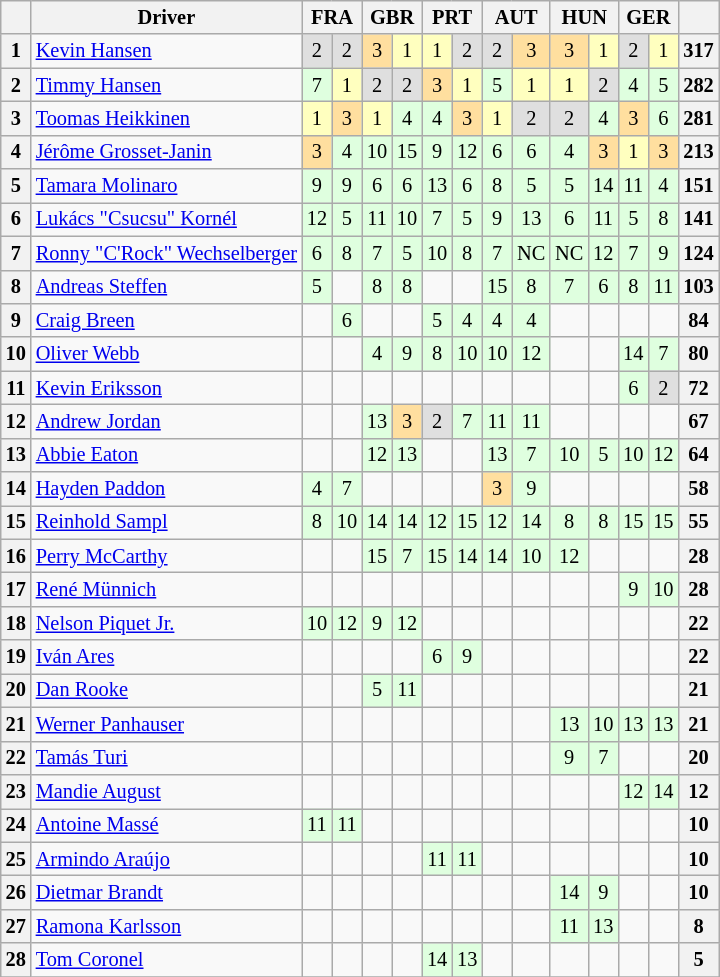<table class="wikitable" style="font-size: 85%; text-align:center;">
<tr>
<th></th>
<th>Driver</th>
<th colspan=2>FRA<br></th>
<th colspan=2>GBR<br></th>
<th colspan=2>PRT<br></th>
<th colspan=2>AUT<br></th>
<th colspan=2>HUN<br></th>
<th colspan=2>GER<br></th>
<th></th>
</tr>
<tr>
<th>1</th>
<td align="left"> <a href='#'>Kevin Hansen</a></td>
<td style="background:#DFDFDF;">2</td>
<td style="background:#DFDFDF;">2</td>
<td style="background:#FFDF9F;">3</td>
<td style="background:#FFFFBF;">1</td>
<td style="background:#FFFFBF;">1</td>
<td style="background:#DFDFDF;">2</td>
<td style="background:#DFDFDF;">2</td>
<td style="background:#FFDF9F;">3</td>
<td style="background:#FFDF9F;">3</td>
<td style="background:#FFFFBF;">1</td>
<td style="background:#DFDFDF;">2</td>
<td style="background:#FFFFBF;">1</td>
<th>317</th>
</tr>
<tr>
<th>2</th>
<td align="left"> <a href='#'>Timmy Hansen</a></td>
<td style="background:#DFFFDF;">7</td>
<td style="background:#FFFFBF;">1</td>
<td style="background:#DFDFDF;">2</td>
<td style="background:#DFDFDF;">2</td>
<td style="background:#FFDF9F;">3</td>
<td style="background:#FFFFBF;">1</td>
<td style="background:#DFFFDF;">5</td>
<td style="background:#FFFFBF;">1</td>
<td style="background:#FFFFBF;">1</td>
<td style="background:#DFDFDF;">2</td>
<td style="background:#DFFFDF;">4</td>
<td style="background:#DFFFDF;">5</td>
<th>282</th>
</tr>
<tr>
<th>3</th>
<td align="left"> <a href='#'>Toomas Heikkinen</a></td>
<td style="background:#FFFFBF;">1</td>
<td style="background:#FFDF9F;">3</td>
<td style="background:#FFFFBF;">1</td>
<td style="background:#DFFFDF;">4</td>
<td style="background:#DFFFDF;">4</td>
<td style="background:#FFDF9F;">3</td>
<td style="background:#FFFFBF;">1</td>
<td style="background:#DFDFDF;">2</td>
<td style="background:#DFDFDF;">2</td>
<td style="background:#DFFFDF;">4</td>
<td style="background:#FFDF9F;">3</td>
<td style="background:#DFFFDF;">6</td>
<th>281</th>
</tr>
<tr>
<th>4</th>
<td align="left"> <a href='#'>Jérôme Grosset-Janin</a></td>
<td style="background:#FFDF9F;">3</td>
<td style="background:#DFFFDF;">4</td>
<td style="background:#DFFFDF;">10</td>
<td style="background:#DFFFDF;">15</td>
<td style="background:#DFFFDF;">9</td>
<td style="background:#DFFFDF;">12</td>
<td style="background:#DFFFDF;">6</td>
<td style="background:#DFFFDF;">6</td>
<td style="background:#DFFFDF;">4</td>
<td style="background:#FFDF9F;">3</td>
<td style="background:#FFFFBF;">1</td>
<td style="background:#FFDF9F;">3</td>
<th>213</th>
</tr>
<tr>
<th>5</th>
<td align="left"> <a href='#'>Tamara Molinaro</a></td>
<td style="background:#DFFFDF;">9</td>
<td style="background:#DFFFDF;">9</td>
<td style="background:#DFFFDF;">6</td>
<td style="background:#DFFFDF;">6</td>
<td style="background:#DFFFDF;">13</td>
<td style="background:#DFFFDF;">6</td>
<td style="background:#DFFFDF;">8</td>
<td style="background:#DFFFDF;">5</td>
<td style="background:#DFFFDF;">5</td>
<td style="background:#DFFFDF;">14</td>
<td style="background:#DFFFDF;">11</td>
<td style="background:#DFFFDF;">4</td>
<th>151</th>
</tr>
<tr>
<th>6</th>
<td align="left"> <a href='#'>Lukács "Csucsu" Kornél</a></td>
<td style="background:#DFFFDF;">12</td>
<td style="background:#DFFFDF;">5</td>
<td style="background:#DFFFDF;">11</td>
<td style="background:#DFFFDF;">10</td>
<td style="background:#DFFFDF;">7</td>
<td style="background:#DFFFDF;">5</td>
<td style="background:#DFFFDF;">9</td>
<td style="background:#DFFFDF;">13</td>
<td style="background:#DFFFDF;">6</td>
<td style="background:#DFFFDF;">11</td>
<td style="background:#DFFFDF;">5</td>
<td style="background:#DFFFDF;">8</td>
<th>141</th>
</tr>
<tr>
<th>7</th>
<td align="left"> <a href='#'>Ronny "C'Rock" Wechselberger</a></td>
<td style="background:#DFFFDF;">6</td>
<td style="background:#DFFFDF;">8</td>
<td style="background:#DFFFDF;">7</td>
<td style="background:#DFFFDF;">5</td>
<td style="background:#DFFFDF;">10</td>
<td style="background:#DFFFDF;">8</td>
<td style="background:#DFFFDF;">7</td>
<td style="background:#DFFFDF;">NC</td>
<td style="background:#DFFFDF;">NC</td>
<td style="background:#DFFFDF;">12</td>
<td style="background:#DFFFDF;">7</td>
<td style="background:#DFFFDF;">9</td>
<th>124</th>
</tr>
<tr>
<th>8</th>
<td align="left"> <a href='#'>Andreas Steffen</a></td>
<td style="background:#DFFFDF;">5</td>
<td></td>
<td style="background:#DFFFDF;">8</td>
<td style="background:#DFFFDF;">8</td>
<td></td>
<td></td>
<td style="background:#DFFFDF;">15</td>
<td style="background:#DFFFDF;">8</td>
<td style="background:#DFFFDF;">7</td>
<td style="background:#DFFFDF;">6</td>
<td style="background:#DFFFDF;">8</td>
<td style="background:#DFFFDF;">11</td>
<th>103</th>
</tr>
<tr>
<th>9</th>
<td align="left"> <a href='#'>Craig Breen</a></td>
<td></td>
<td style="background:#DFFFDF;">6</td>
<td></td>
<td></td>
<td style="background:#DFFFDF;">5</td>
<td style="background:#DFFFDF;">4</td>
<td style="background:#DFFFDF;">4</td>
<td style="background:#DFFFDF;">4</td>
<td></td>
<td></td>
<td></td>
<td></td>
<th>84</th>
</tr>
<tr>
<th>10</th>
<td align="left"> <a href='#'>Oliver Webb</a></td>
<td></td>
<td></td>
<td style="background:#DFFFDF;">4</td>
<td style="background:#DFFFDF;">9</td>
<td style="background:#DFFFDF;">8</td>
<td style="background:#DFFFDF;">10</td>
<td style="background:#DFFFDF;">10</td>
<td style="background:#DFFFDF;">12</td>
<td></td>
<td></td>
<td style="background:#DFFFDF;">14</td>
<td style="background:#DFFFDF;">7</td>
<th>80</th>
</tr>
<tr>
<th>11</th>
<td align="left"> <a href='#'>Kevin Eriksson</a></td>
<td></td>
<td></td>
<td></td>
<td></td>
<td></td>
<td></td>
<td></td>
<td></td>
<td></td>
<td></td>
<td style="background:#DFFFDF;">6</td>
<td style="background:#DFDFDF;">2</td>
<th>72</th>
</tr>
<tr>
<th>12</th>
<td align="left"> <a href='#'>Andrew Jordan</a></td>
<td></td>
<td></td>
<td style="background:#DFFFDF;">13</td>
<td style="background:#FFDF9F;">3</td>
<td style="background:#DFDFDF;">2</td>
<td style="background:#DFFFDF;">7</td>
<td style="background:#DFFFDF;">11</td>
<td style="background:#DFFFDF;">11</td>
<td></td>
<td></td>
<td></td>
<td></td>
<th>67</th>
</tr>
<tr>
<th>13</th>
<td align="left"> <a href='#'>Abbie Eaton</a></td>
<td></td>
<td></td>
<td style="background:#DFFFDF;">12</td>
<td style="background:#DFFFDF;">13</td>
<td></td>
<td></td>
<td style="background:#DFFFDF;">13</td>
<td style="background:#DFFFDF;">7</td>
<td style="background:#DFFFDF;">10</td>
<td style="background:#DFFFDF;">5</td>
<td style="background:#DFFFDF;">10</td>
<td style="background:#DFFFDF;">12</td>
<th>64</th>
</tr>
<tr>
<th>14</th>
<td align="left"> <a href='#'>Hayden Paddon</a></td>
<td style="background:#DFFFDF;">4</td>
<td style="background:#DFFFDF;">7</td>
<td></td>
<td></td>
<td></td>
<td></td>
<td style="background:#FFDF9F;">3</td>
<td style="background:#DFFFDF;">9</td>
<td></td>
<td></td>
<td></td>
<td></td>
<th>58</th>
</tr>
<tr>
<th>15</th>
<td align="left"> <a href='#'>Reinhold Sampl</a></td>
<td style="background:#DFFFDF;">8</td>
<td style="background:#DFFFDF;">10</td>
<td style="background:#DFFFDF;">14</td>
<td style="background:#DFFFDF;">14</td>
<td style="background:#DFFFDF;">12</td>
<td style="background:#DFFFDF;">15</td>
<td style="background:#DFFFDF;">12</td>
<td style="background:#DFFFDF;">14</td>
<td style="background:#DFFFDF;">8</td>
<td style="background:#DFFFDF;">8</td>
<td style="background:#DFFFDF;">15</td>
<td style="background:#DFFFDF;">15</td>
<th>55</th>
</tr>
<tr>
<th>16</th>
<td align="left"> <a href='#'>Perry McCarthy</a></td>
<td></td>
<td></td>
<td style="background:#DFFFDF;">15</td>
<td style="background:#DFFFDF;">7</td>
<td style="background:#DFFFDF;">15</td>
<td style="background:#DFFFDF;">14</td>
<td style="background:#DFFFDF;">14</td>
<td style="background:#DFFFDF;">10</td>
<td style="background:#DFFFDF;">12</td>
<td></td>
<td></td>
<td></td>
<th>28</th>
</tr>
<tr>
<th>17</th>
<td align="left"> <a href='#'>René Münnich</a></td>
<td></td>
<td></td>
<td></td>
<td></td>
<td></td>
<td></td>
<td></td>
<td></td>
<td></td>
<td></td>
<td style="background:#DFFFDF;">9</td>
<td style="background:#DFFFDF;">10</td>
<th>28</th>
</tr>
<tr>
<th>18</th>
<td align="left"> <a href='#'>Nelson Piquet Jr.</a></td>
<td style="background:#DFFFDF;">10</td>
<td style="background:#DFFFDF;">12</td>
<td style="background:#DFFFDF;">9</td>
<td style="background:#DFFFDF;">12</td>
<td></td>
<td></td>
<td></td>
<td></td>
<td></td>
<td></td>
<td></td>
<td></td>
<th>22</th>
</tr>
<tr>
<th>19</th>
<td align="left"> <a href='#'>Iván Ares</a></td>
<td></td>
<td></td>
<td></td>
<td></td>
<td style="background:#DFFFDF;">6</td>
<td style="background:#DFFFDF;">9</td>
<td></td>
<td></td>
<td></td>
<td></td>
<td></td>
<td></td>
<th>22</th>
</tr>
<tr>
<th>20</th>
<td align="left"> <a href='#'>Dan Rooke</a></td>
<td></td>
<td></td>
<td style="background:#DFFFDF;">5</td>
<td style="background:#DFFFDF;">11</td>
<td></td>
<td></td>
<td></td>
<td></td>
<td></td>
<td></td>
<td></td>
<td></td>
<th>21</th>
</tr>
<tr>
<th>21</th>
<td align="left"> <a href='#'>Werner Panhauser</a></td>
<td></td>
<td></td>
<td></td>
<td></td>
<td></td>
<td></td>
<td></td>
<td></td>
<td style="background:#DFFFDF;">13</td>
<td style="background:#DFFFDF;">10</td>
<td style="background:#DFFFDF;">13</td>
<td style="background:#DFFFDF;">13</td>
<th>21</th>
</tr>
<tr>
<th>22</th>
<td align="left"> <a href='#'>Tamás Turi</a></td>
<td></td>
<td></td>
<td></td>
<td></td>
<td></td>
<td></td>
<td></td>
<td></td>
<td style="background:#DFFFDF;">9</td>
<td style="background:#DFFFDF;">7</td>
<td></td>
<td></td>
<th>20</th>
</tr>
<tr>
<th>23</th>
<td align="left"> <a href='#'>Mandie August</a></td>
<td></td>
<td></td>
<td></td>
<td></td>
<td></td>
<td></td>
<td></td>
<td></td>
<td></td>
<td></td>
<td style="background:#DFFFDF;">12</td>
<td style="background:#DFFFDF;">14</td>
<th>12</th>
</tr>
<tr>
<th>24</th>
<td align="left"> <a href='#'>Antoine Massé</a></td>
<td style="background:#DFFFDF;">11</td>
<td style="background:#DFFFDF;">11</td>
<td></td>
<td></td>
<td></td>
<td></td>
<td></td>
<td></td>
<td></td>
<td></td>
<td></td>
<td></td>
<th>10</th>
</tr>
<tr>
<th>25</th>
<td align="left"> <a href='#'>Armindo Araújo</a></td>
<td></td>
<td></td>
<td></td>
<td></td>
<td style="background:#DFFFDF;">11</td>
<td style="background:#DFFFDF;">11</td>
<td></td>
<td></td>
<td></td>
<td></td>
<td></td>
<td></td>
<th>10</th>
</tr>
<tr>
<th>26</th>
<td align="left"> <a href='#'>Dietmar Brandt</a></td>
<td></td>
<td></td>
<td></td>
<td></td>
<td></td>
<td></td>
<td></td>
<td></td>
<td style="background:#DFFFDF;">14</td>
<td style="background:#DFFFDF;">9</td>
<td></td>
<td></td>
<th>10</th>
</tr>
<tr>
<th>27</th>
<td align="left"> <a href='#'>Ramona Karlsson</a></td>
<td></td>
<td></td>
<td></td>
<td></td>
<td></td>
<td></td>
<td></td>
<td></td>
<td style="background:#DFFFDF;">11</td>
<td style="background:#DFFFDF;">13</td>
<td></td>
<td></td>
<th>8</th>
</tr>
<tr>
<th>28</th>
<td align="left"> <a href='#'>Tom Coronel</a></td>
<td></td>
<td></td>
<td></td>
<td></td>
<td style="background:#DFFFDF;">14</td>
<td style="background:#DFFFDF;">13</td>
<td></td>
<td></td>
<td></td>
<td></td>
<td></td>
<td></td>
<th>5</th>
</tr>
<tr>
</tr>
</table>
